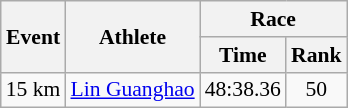<table class="wikitable" border="1" style="font-size:90%">
<tr>
<th rowspan=2>Event</th>
<th rowspan=2>Athlete</th>
<th colspan=2>Race</th>
</tr>
<tr>
<th>Time</th>
<th>Rank</th>
</tr>
<tr>
<td>15 km</td>
<td><a href='#'>Lin Guanghao</a></td>
<td align=center>48:38.36</td>
<td align=center>50</td>
</tr>
</table>
